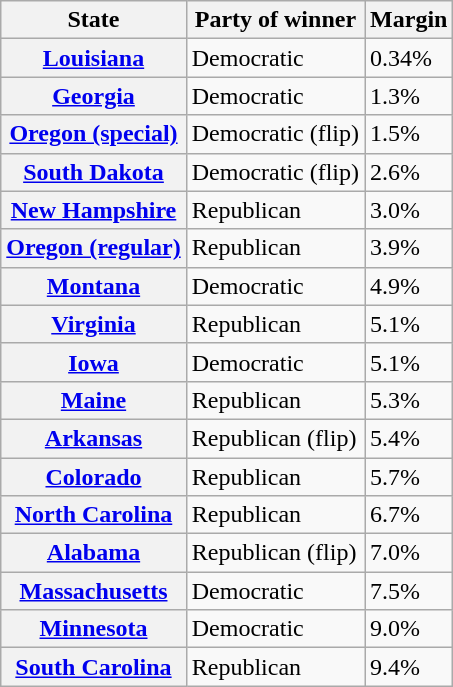<table class="wikitable sortable">
<tr>
<th>State</th>
<th>Party of winner</th>
<th>Margin</th>
</tr>
<tr>
<th><a href='#'>Louisiana</a></th>
<td data-sort-value=-1 >Democratic</td>
<td>0.34%</td>
</tr>
<tr>
<th><a href='#'>Georgia</a></th>
<td data-sort-value=-1 >Democratic</td>
<td>1.3%</td>
</tr>
<tr>
<th><a href='#'>Oregon (special)</a></th>
<td data-sort-value=-0.5 >Democratic (flip)</td>
<td>1.5%</td>
</tr>
<tr>
<th><a href='#'>South Dakota</a></th>
<td data-sort-value=-0.5 >Democratic (flip)</td>
<td>2.6%</td>
</tr>
<tr>
<th><a href='#'>New Hampshire</a></th>
<td data-sort-value=1 >Republican</td>
<td>3.0%</td>
</tr>
<tr>
<th><a href='#'>Oregon (regular)</a></th>
<td data-sort-value=1 >Republican</td>
<td>3.9%</td>
</tr>
<tr>
<th><a href='#'>Montana</a></th>
<td data-sort-value=-1 >Democratic</td>
<td>4.9%</td>
</tr>
<tr>
<th><a href='#'>Virginia</a></th>
<td data-sort-value=1 >Republican</td>
<td>5.1% </td>
</tr>
<tr>
<th><a href='#'>Iowa</a></th>
<td data-sort-value=-1 >Democratic</td>
<td>5.1% </td>
</tr>
<tr>
<th><a href='#'>Maine</a></th>
<td data-sort-value=1 >Republican</td>
<td>5.3%</td>
</tr>
<tr>
<th><a href='#'>Arkansas</a></th>
<td data-sort-value=.5 >Republican (flip)</td>
<td>5.4%</td>
</tr>
<tr>
<th><a href='#'>Colorado</a></th>
<td data-sort-value=1 >Republican</td>
<td>5.7%</td>
</tr>
<tr>
<th><a href='#'>North Carolina</a></th>
<td data-sort-value=1 >Republican</td>
<td>6.7%</td>
</tr>
<tr>
<th><a href='#'>Alabama</a></th>
<td data-sort-value=.5 >Republican (flip)</td>
<td>7.0%</td>
</tr>
<tr>
<th><a href='#'>Massachusetts</a></th>
<td data-sort-value=-1 >Democratic</td>
<td>7.5%</td>
</tr>
<tr>
<th><a href='#'>Minnesota</a></th>
<td data-sort-value=-1 >Democratic</td>
<td>9.0%</td>
</tr>
<tr>
<th><a href='#'>South Carolina</a></th>
<td data-sort-value=1 >Republican</td>
<td>9.4%</td>
</tr>
</table>
